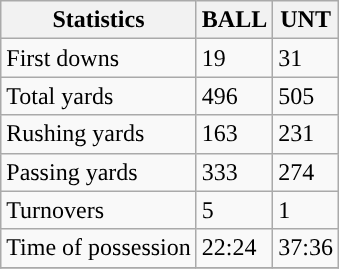<table class="wikitable" style="float: left;">
<tr>
<th>Statistics</th>
<th>BALL</th>
<th>UNT</th>
</tr>
<tr>
<td>First downs</td>
<td>19</td>
<td>31</td>
</tr>
<tr>
<td>Total yards</td>
<td>496</td>
<td>505</td>
</tr>
<tr>
<td>Rushing yards</td>
<td>163</td>
<td>231</td>
</tr>
<tr>
<td>Passing yards</td>
<td>333</td>
<td>274</td>
</tr>
<tr>
<td>Turnovers</td>
<td>5</td>
<td>1</td>
</tr>
<tr>
<td>Time of possession</td>
<td>22:24</td>
<td>37:36</td>
</tr>
<tr>
</tr>
</table>
